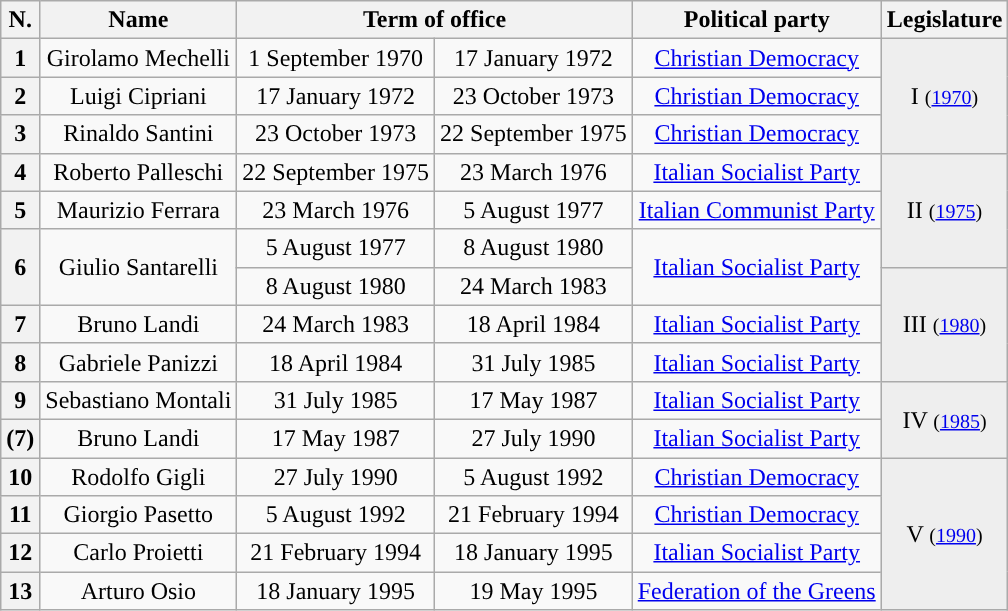<table class="wikitable" style="text-align:center; border:1px #AAAAFF solid">
<tr>
<th>N.</th>
<th>Name</th>
<th colspan=2>Term of office</th>
<th>Political party</th>
<th>Legislature</th>
</tr>
<tr>
<th style="background:">1</th>
<td>Girolamo Mechelli</td>
<td>1 September 1970</td>
<td>17 January 1972</td>
<td><a href='#'>Christian Democracy</a></td>
<td rowspan=3 bgcolor=#EEEEEE>I <small>(<a href='#'>1970</a>)</small></td>
</tr>
<tr>
<th style="background:">2</th>
<td>Luigi Cipriani</td>
<td>17 January 1972</td>
<td>23 October 1973</td>
<td><a href='#'>Christian Democracy</a></td>
</tr>
<tr>
<th style="background:">3</th>
<td>Rinaldo Santini</td>
<td>23 October 1973</td>
<td>22 September 1975</td>
<td><a href='#'>Christian Democracy</a></td>
</tr>
<tr>
<th style="background:">4</th>
<td>Roberto Palleschi</td>
<td>22 September 1975</td>
<td>23 March 1976</td>
<td><a href='#'>Italian Socialist Party</a></td>
<td rowspan=3 bgcolor=#EEEEEE>II <small>(<a href='#'>1975</a>)</small></td>
</tr>
<tr>
<th style="background:">5</th>
<td>Maurizio Ferrara</td>
<td>23 March 1976</td>
<td>5 August 1977</td>
<td><a href='#'>Italian Communist Party</a></td>
</tr>
<tr>
<th rowspan=2 style="background:">6</th>
<td rowspan=2>Giulio Santarelli</td>
<td>5 August 1977</td>
<td>8 August 1980</td>
<td rowspan=2><a href='#'>Italian Socialist Party</a></td>
</tr>
<tr>
<td>8 August 1980</td>
<td>24 March 1983</td>
<td rowspan=3 bgcolor=#EEEEEE>III <small>(<a href='#'>1980</a>)</small></td>
</tr>
<tr>
<th style="background:">7</th>
<td>Bruno Landi</td>
<td>24 March 1983</td>
<td>18 April 1984</td>
<td><a href='#'>Italian Socialist Party</a></td>
</tr>
<tr>
<th style="background:">8</th>
<td>Gabriele Panizzi</td>
<td>18 April 1984</td>
<td>31 July 1985</td>
<td><a href='#'>Italian Socialist Party</a></td>
</tr>
<tr>
<th style="background:">9</th>
<td>Sebastiano Montali</td>
<td>31 July 1985</td>
<td>17 May 1987</td>
<td><a href='#'>Italian Socialist Party</a></td>
<td rowspan=2 bgcolor=#EEEEEE>IV <small>(<a href='#'>1985</a>)</small></td>
</tr>
<tr>
<th style="background:">(7)</th>
<td>Bruno Landi</td>
<td>17 May 1987</td>
<td>27 July 1990</td>
<td><a href='#'>Italian Socialist Party</a></td>
</tr>
<tr>
<th style="background:">10</th>
<td>Rodolfo Gigli</td>
<td>27 July 1990</td>
<td>5 August 1992</td>
<td><a href='#'>Christian Democracy</a></td>
<td rowspan=4 bgcolor=#EEEEEE>V <small>(<a href='#'>1990</a>)</small></td>
</tr>
<tr>
<th style="background:">11</th>
<td>Giorgio Pasetto</td>
<td>5 August 1992</td>
<td>21 February 1994</td>
<td><a href='#'>Christian Democracy</a></td>
</tr>
<tr>
<th style="background:">12</th>
<td>Carlo Proietti</td>
<td>21 February 1994</td>
<td>18 January 1995</td>
<td><a href='#'>Italian Socialist Party</a></td>
</tr>
<tr>
<th style="background:">13</th>
<td>Arturo Osio</td>
<td>18 January 1995</td>
<td>19 May 1995</td>
<td><a href='#'>Federation of the Greens</a></td>
</tr>
</table>
